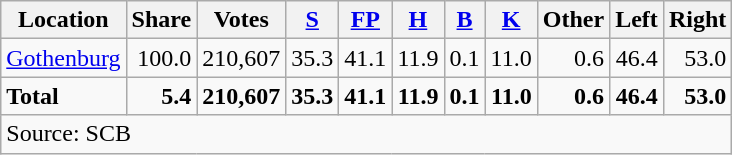<table class="wikitable sortable" style=text-align:right>
<tr>
<th>Location</th>
<th>Share</th>
<th>Votes</th>
<th><a href='#'>S</a></th>
<th><a href='#'>FP</a></th>
<th><a href='#'>H</a></th>
<th><a href='#'>B</a></th>
<th><a href='#'>K</a></th>
<th>Other</th>
<th>Left</th>
<th>Right</th>
</tr>
<tr>
<td align=left><a href='#'>Gothenburg</a></td>
<td>100.0</td>
<td>210,607</td>
<td>35.3</td>
<td>41.1</td>
<td>11.9</td>
<td>0.1</td>
<td>11.0</td>
<td>0.6</td>
<td>46.4</td>
<td>53.0</td>
</tr>
<tr>
<td align=left><strong>Total</strong></td>
<td><strong>5.4</strong></td>
<td><strong>210,607</strong></td>
<td><strong>35.3</strong></td>
<td><strong>41.1</strong></td>
<td><strong>11.9</strong></td>
<td><strong>0.1</strong></td>
<td><strong>11.0</strong></td>
<td><strong>0.6</strong></td>
<td><strong>46.4</strong></td>
<td><strong>53.0</strong></td>
</tr>
<tr>
<td align=left colspan=11>Source: SCB </td>
</tr>
</table>
